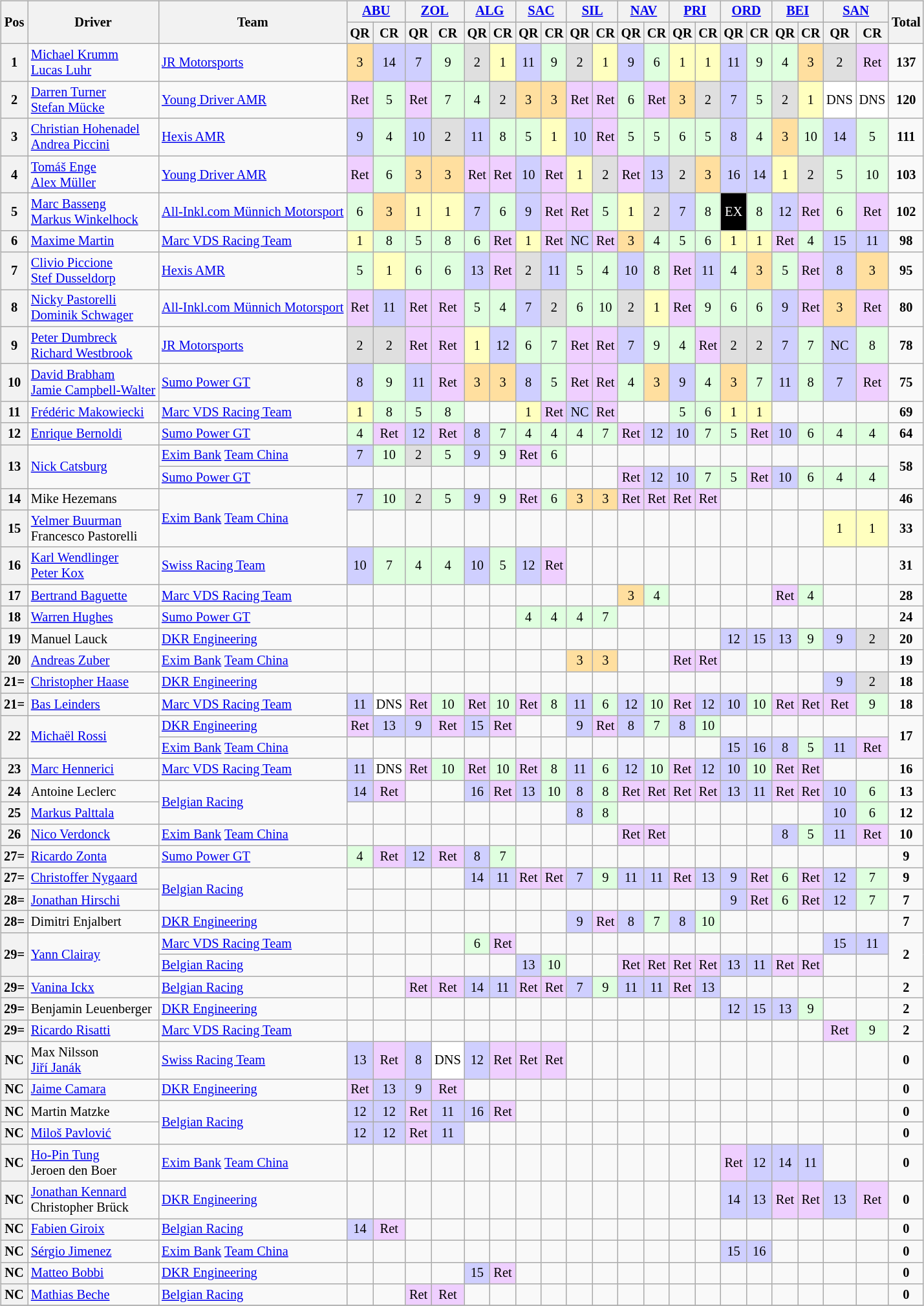<table>
<tr>
<td valign="top"><br><table class="wikitable" style="font-size: 85%; text-align:center;">
<tr>
<th rowspan=2>Pos </th>
<th rowspan=2>Driver </th>
<th rowspan=2>Team</th>
<th colspan=2><a href='#'>ABU</a><br></th>
<th colspan=2><a href='#'>ZOL</a><br></th>
<th colspan=2><a href='#'>ALG</a><br></th>
<th colspan=2><a href='#'>SAC</a><br></th>
<th colspan=2><a href='#'>SIL</a><br></th>
<th colspan=2><a href='#'>NAV</a><br></th>
<th colspan=2><a href='#'>PRI</a><br></th>
<th colspan=2><a href='#'>ORD</a><br></th>
<th colspan=2><a href='#'>BEI</a><br></th>
<th colspan=2><a href='#'>SAN</a><br></th>
<th rowspan=2>Total </th>
</tr>
<tr>
<th>QR</th>
<th>CR</th>
<th>QR</th>
<th>CR</th>
<th>QR</th>
<th>CR</th>
<th>QR</th>
<th>CR</th>
<th>QR</th>
<th>CR</th>
<th>QR</th>
<th>CR</th>
<th>QR</th>
<th>CR</th>
<th>QR</th>
<th>CR</th>
<th>QR</th>
<th>CR</th>
<th>QR</th>
<th>CR</th>
</tr>
<tr>
<th>1</th>
<td align=left> <a href='#'>Michael Krumm</a><br> <a href='#'>Lucas Luhr</a></td>
<td align=left> <a href='#'>JR Motorsports</a></td>
<td style="background:#FFDF9F;">3</td>
<td style="background:#CFCFFF;">14</td>
<td style="background:#CFCFFF;">7</td>
<td style="background:#DFFFDF;">9</td>
<td style="background:#DFDFDF;">2</td>
<td style="background:#FFFFBF;">1</td>
<td style="background:#CFCFFF;">11</td>
<td style="background:#DFFFDF;">9</td>
<td style="background:#DFDFDF;">2</td>
<td style="background:#FFFFBF;">1</td>
<td style="background:#CFCFFF;">9</td>
<td style="background:#DFFFDF;">6</td>
<td style="background:#FFFFBF;">1</td>
<td style="background:#FFFFBF;">1</td>
<td style="background:#CFCFFF;">11</td>
<td style="background:#DFFFDF;">9</td>
<td style="background:#DFFFDF;">4</td>
<td style="background:#FFDF9F;">3</td>
<td style="background:#DFDFDF;">2</td>
<td style="background:#EFCFFF;">Ret</td>
<td><strong>137</strong></td>
</tr>
<tr>
<th>2</th>
<td align=left> <a href='#'>Darren Turner</a><br> <a href='#'>Stefan Mücke</a></td>
<td align=left> <a href='#'>Young Driver AMR</a></td>
<td style="background:#EFCFFF;">Ret</td>
<td style="background:#DFFFDF;">5</td>
<td style="background:#EFCFFF;">Ret</td>
<td style="background:#DFFFDF;">7</td>
<td style="background:#DFFFDF;">4</td>
<td style="background:#DFDFDF;">2</td>
<td style="background:#FFDF9F;">3</td>
<td style="background:#FFDF9F;">3</td>
<td style="background:#EFCFFF;">Ret</td>
<td style="background:#EFCFFF;">Ret</td>
<td style="background:#DFFFDF;">6</td>
<td style="background:#EFCFFF;">Ret</td>
<td style="background:#FFDF9F;">3</td>
<td style="background:#DFDFDF;">2</td>
<td style="background:#CFCFFF;">7</td>
<td style="background:#DFFFDF;">5</td>
<td style="background:#DFDFDF;">2</td>
<td style="background:#FFFFBF;">1</td>
<td style="background:#FFFFFF;">DNS</td>
<td style="background:#FFFFFF;">DNS</td>
<td><strong>120</strong></td>
</tr>
<tr>
<th>3</th>
<td align=left> <a href='#'>Christian Hohenadel</a><br> <a href='#'>Andrea Piccini</a></td>
<td align=left> <a href='#'>Hexis AMR</a></td>
<td style="background:#CFCFFF;">9</td>
<td style="background:#DFFFDF;">4</td>
<td style="background:#CFCFFF;">10</td>
<td style="background:#DFDFDF;">2</td>
<td style="background:#CFCFFF;">11</td>
<td style="background:#DFFFDF;">8</td>
<td style="background:#DFFFDF;">5</td>
<td style="background:#FFFFBF;">1</td>
<td style="background:#CFCFFF;">10</td>
<td style="background:#EFCFFF;">Ret</td>
<td style="background:#DFFFDF;">5</td>
<td style="background:#DFFFDF;">5</td>
<td style="background:#DFFFDF;">6</td>
<td style="background:#DFFFDF;">5</td>
<td style="background:#CFCFFF;">8</td>
<td style="background:#DFFFDF;">4</td>
<td style="background:#FFDF9F;">3</td>
<td style="background:#DFFFDF;">10</td>
<td style="background:#CFCFFF;">14</td>
<td style="background:#DFFFDF;">5</td>
<td><strong>111</strong></td>
</tr>
<tr>
<th>4</th>
<td align=left> <a href='#'>Tomáš Enge</a><br> <a href='#'>Alex Müller</a></td>
<td align=left> <a href='#'>Young Driver AMR</a></td>
<td style="background:#EFCFFF;">Ret</td>
<td style="background:#DFFFDF;">6</td>
<td style="background:#FFDF9F;">3</td>
<td style="background:#FFDF9F;">3</td>
<td style="background:#EFCFFF;">Ret</td>
<td style="background:#EFCFFF;">Ret</td>
<td style="background:#CFCFFF;">10</td>
<td style="background:#EFCFFF;">Ret</td>
<td style="background:#FFFFBF;">1</td>
<td style="background:#DFDFDF;">2</td>
<td style="background:#EFCFFF;">Ret</td>
<td style="background:#CFCFFF;">13</td>
<td style="background:#DFDFDF;">2</td>
<td style="background:#FFDF9F;">3</td>
<td style="background:#CFCFFF;">16</td>
<td style="background:#CFCFFF;">14</td>
<td style="background:#FFFFBF;">1</td>
<td style="background:#DFDFDF;">2</td>
<td style="background:#DFFFDF;">5</td>
<td style="background:#DFFFDF;">10</td>
<td><strong>103</strong></td>
</tr>
<tr>
<th>5</th>
<td align=left> <a href='#'>Marc Basseng</a><br> <a href='#'>Markus Winkelhock</a></td>
<td align=left> <a href='#'>All-Inkl.com Münnich Motorsport</a></td>
<td style="background:#DFFFDF;">6</td>
<td style="background:#FFDF9F;">3</td>
<td style="background:#FFFFBF;">1</td>
<td style="background:#FFFFBF;">1</td>
<td style="background:#CFCFFF;">7</td>
<td style="background:#DFFFDF;">6</td>
<td style="background:#CFCFFF;">9</td>
<td style="background:#EFCFFF;">Ret</td>
<td style="background:#EFCFFF;">Ret</td>
<td style="background:#DFFFDF;">5</td>
<td style="background:#FFFFBF;">1</td>
<td style="background:#DFDFDF;">2</td>
<td style="background:#CFCFFF;">7</td>
<td style="background:#DFFFDF;">8</td>
<td style="background:#000000; color:white;">EX</td>
<td style="background:#DFFFDF;">8</td>
<td style="background:#CFCFFF;">12</td>
<td style="background:#EFCFFF;">Ret</td>
<td style="background:#DFFFDF;">6</td>
<td style="background:#EFCFFF;">Ret</td>
<td><strong>102</strong></td>
</tr>
<tr>
<th>6</th>
<td align=left> <a href='#'>Maxime Martin</a></td>
<td align=left> <a href='#'>Marc VDS Racing Team</a></td>
<td style="background:#FFFFBF;">1</td>
<td style="background:#DFFFDF;">8</td>
<td style="background:#DFFFDF;">5</td>
<td style="background:#DFFFDF;">8</td>
<td style="background:#DFFFDF;">6</td>
<td style="background:#EFCFFF;">Ret</td>
<td style="background:#FFFFBF;">1</td>
<td style="background:#EFCFFF;">Ret</td>
<td style="background:#CFCFFF;">NC</td>
<td style="background:#EFCFFF;">Ret</td>
<td style="background:#FFDF9F;">3</td>
<td style="background:#DFFFDF;">4</td>
<td style="background:#DFFFDF;">5</td>
<td style="background:#DFFFDF;">6</td>
<td style="background:#FFFFBF;">1</td>
<td style="background:#FFFFBF;">1</td>
<td style="background:#EFCFFF;">Ret</td>
<td style="background:#DFFFDF;">4</td>
<td style="background:#CFCFFF;">15</td>
<td style="background:#CFCFFF;">11</td>
<td><strong>98</strong></td>
</tr>
<tr>
<th>7</th>
<td align=left> <a href='#'>Clivio Piccione</a><br> <a href='#'>Stef Dusseldorp</a></td>
<td align=left> <a href='#'>Hexis AMR</a></td>
<td style="background:#DFFFDF;">5</td>
<td style="background:#FFFFBF;">1</td>
<td style="background:#DFFFDF;">6</td>
<td style="background:#DFFFDF;">6</td>
<td style="background:#CFCFFF;">13</td>
<td style="background:#EFCFFF;">Ret</td>
<td style="background:#DFDFDF;">2</td>
<td style="background:#CFCFFF;">11</td>
<td style="background:#DFFFDF;">5</td>
<td style="background:#DFFFDF;">4</td>
<td style="background:#CFCFFF;">10</td>
<td style="background:#DFFFDF;">8</td>
<td style="background:#EFCFFF;">Ret</td>
<td style="background:#CFCFFF;">11</td>
<td style="background:#DFFFDF;">4</td>
<td style="background:#FFDF9F;">3</td>
<td style="background:#DFFFDF;">5</td>
<td style="background:#EFCFFF;">Ret</td>
<td style="background:#CFCFFF;">8</td>
<td style="background:#FFDF9F;">3</td>
<td><strong>95</strong></td>
</tr>
<tr>
<th>8</th>
<td align=left> <a href='#'>Nicky Pastorelli</a><br> <a href='#'>Dominik Schwager</a></td>
<td align=left> <a href='#'>All-Inkl.com Münnich Motorsport</a></td>
<td style="background:#EFCFFF;">Ret</td>
<td style="background:#CFCFFF;">11</td>
<td style="background:#EFCFFF;">Ret</td>
<td style="background:#EFCFFF;">Ret</td>
<td style="background:#DFFFDF;">5</td>
<td style="background:#DFFFDF;">4</td>
<td style="background:#CFCFFF;">7</td>
<td style="background:#DFDFDF;">2</td>
<td style="background:#DFFFDF;">6</td>
<td style="background:#DFFFDF;">10</td>
<td style="background:#DFDFDF;">2</td>
<td style="background:#FFFFBF;">1</td>
<td style="background:#EFCFFF;">Ret</td>
<td style="background:#DFFFDF;">9</td>
<td style="background:#DFFFDF;">6</td>
<td style="background:#DFFFDF;">6</td>
<td style="background:#CFCFFF;">9</td>
<td style="background:#EFCFFF;">Ret</td>
<td style="background:#FFDF9F;">3</td>
<td style="background:#EFCFFF;">Ret</td>
<td><strong>80</strong></td>
</tr>
<tr>
<th>9</th>
<td align=left> <a href='#'>Peter Dumbreck</a><br> <a href='#'>Richard Westbrook</a></td>
<td align=left> <a href='#'>JR Motorsports</a></td>
<td style="background:#DFDFDF;">2</td>
<td style="background:#DFDFDF;">2</td>
<td style="background:#EFCFFF;">Ret</td>
<td style="background:#EFCFFF;">Ret</td>
<td style="background:#FFFFBF;">1</td>
<td style="background:#CFCFFF;">12</td>
<td style="background:#DFFFDF;">6</td>
<td style="background:#DFFFDF;">7</td>
<td style="background:#EFCFFF;">Ret</td>
<td style="background:#EFCFFF;">Ret</td>
<td style="background:#CFCFFF;">7</td>
<td style="background:#DFFFDF;">9</td>
<td style="background:#DFFFDF;">4</td>
<td style="background:#EFCFFF;">Ret</td>
<td style="background:#DFDFDF;">2</td>
<td style="background:#DFDFDF;">2</td>
<td style="background:#CFCFFF;">7</td>
<td style="background:#DFFFDF;">7</td>
<td style="background:#CFCFFF;">NC</td>
<td style="background:#DFFFDF;">8</td>
<td><strong>78</strong></td>
</tr>
<tr>
<th>10</th>
<td align=left> <a href='#'>David Brabham</a><br> <a href='#'>Jamie Campbell-Walter</a></td>
<td align=left> <a href='#'>Sumo Power GT</a></td>
<td style="background:#CFCFFF;">8</td>
<td style="background:#DFFFDF;">9</td>
<td style="background:#CFCFFF;">11</td>
<td style="background:#EFCFFF;">Ret</td>
<td style="background:#FFDF9F;">3</td>
<td style="background:#FFDF9F;">3</td>
<td style="background:#CFCFFF;">8</td>
<td style="background:#DFFFDF;">5</td>
<td style="background:#EFCFFF;">Ret</td>
<td style="background:#EFCFFF;">Ret</td>
<td style="background:#DFFFDF;">4</td>
<td style="background:#FFDF9F;">3</td>
<td style="background:#CFCFFF;">9</td>
<td style="background:#DFFFDF;">4</td>
<td style="background:#FFDF9F;">3</td>
<td style="background:#DFFFDF;">7</td>
<td style="background:#CFCFFF;">11</td>
<td style="background:#DFFFDF;">8</td>
<td style="background:#CFCFFF;">7</td>
<td style="background:#EFCFFF;">Ret</td>
<td><strong>75</strong></td>
</tr>
<tr>
<th>11</th>
<td align=left> <a href='#'>Frédéric Makowiecki</a></td>
<td align=left> <a href='#'>Marc VDS Racing Team</a></td>
<td style="background:#FFFFBF;">1</td>
<td style="background:#DFFFDF;">8</td>
<td style="background:#DFFFDF;">5</td>
<td style="background:#DFFFDF;">8</td>
<td></td>
<td></td>
<td style="background:#FFFFBF;">1</td>
<td style="background:#EFCFFF;">Ret</td>
<td style="background:#CFCFFF;">NC</td>
<td style="background:#EFCFFF;">Ret</td>
<td></td>
<td></td>
<td style="background:#DFFFDF;">5</td>
<td style="background:#DFFFDF;">6</td>
<td style="background:#FFFFBF;">1</td>
<td style="background:#FFFFBF;">1</td>
<td></td>
<td></td>
<td></td>
<td></td>
<td><strong>69</strong></td>
</tr>
<tr>
<th>12</th>
<td align=left> <a href='#'>Enrique Bernoldi</a></td>
<td align=left> <a href='#'>Sumo Power GT</a></td>
<td style="background:#DFFFDF;">4</td>
<td style="background:#EFCFFF;">Ret</td>
<td style="background:#CFCFFF;">12</td>
<td style="background:#EFCFFF;">Ret</td>
<td style="background:#CFCFFF;">8</td>
<td style="background:#DFFFDF;">7</td>
<td style="background:#DFFFDF;">4</td>
<td style="background:#DFFFDF;">4</td>
<td style="background:#DFFFDF;">4</td>
<td style="background:#DFFFDF;">7</td>
<td style="background:#EFCFFF;">Ret</td>
<td style="background:#CFCFFF;">12</td>
<td style="background:#CFCFFF;">10</td>
<td style="background:#DFFFDF;">7</td>
<td style="background:#DFFFDF;">5</td>
<td style="background:#EFCFFF;">Ret</td>
<td style="background:#CFCFFF;">10</td>
<td style="background:#DFFFDF;">6</td>
<td style="background:#DFFFDF;">4</td>
<td style="background:#DFFFDF;">4</td>
<td><strong>64</strong></td>
</tr>
<tr>
<th rowspan=2>13</th>
<td align="left" rowspan=2> <a href='#'>Nick Catsburg</a></td>
<td align=left> <a href='#'>Exim Bank</a> <a href='#'>Team China</a></td>
<td style="background:#CFCFFF;">7</td>
<td style="background:#DFFFDF;">10</td>
<td style="background:#DFDFDF;">2</td>
<td style="background:#DFFFDF;">5</td>
<td style="background:#CFCFFF;">9</td>
<td style="background:#DFFFDF;">9</td>
<td style="background:#EFCFFF;">Ret</td>
<td style="background:#DFFFDF;">6</td>
<td></td>
<td></td>
<td></td>
<td></td>
<td></td>
<td></td>
<td></td>
<td></td>
<td></td>
<td></td>
<td></td>
<td></td>
<td rowspan=2><strong>58</strong></td>
</tr>
<tr>
<td align=left> <a href='#'>Sumo Power GT</a></td>
<td></td>
<td></td>
<td></td>
<td></td>
<td></td>
<td></td>
<td></td>
<td></td>
<td></td>
<td></td>
<td style="background:#EFCFFF;">Ret</td>
<td style="background:#CFCFFF;">12</td>
<td style="background:#CFCFFF;">10</td>
<td style="background:#DFFFDF;">7</td>
<td style="background:#DFFFDF;">5</td>
<td style="background:#EFCFFF;">Ret</td>
<td style="background:#CFCFFF;">10</td>
<td style="background:#DFFFDF;">6</td>
<td style="background:#DFFFDF;">4</td>
<td style="background:#DFFFDF;">4</td>
</tr>
<tr>
<th>14</th>
<td align=left> Mike Hezemans</td>
<td align=left rowspan=2> <a href='#'>Exim Bank</a> <a href='#'>Team China</a></td>
<td style="background:#CFCFFF;">7</td>
<td style="background:#DFFFDF;">10</td>
<td style="background:#DFDFDF;">2</td>
<td style="background:#DFFFDF;">5</td>
<td style="background:#CFCFFF;">9</td>
<td style="background:#DFFFDF;">9</td>
<td style="background:#EFCFFF;">Ret</td>
<td style="background:#DFFFDF;">6</td>
<td style="background:#FFDF9F;">3</td>
<td style="background:#FFDF9F;">3</td>
<td style="background:#EFCFFF;">Ret</td>
<td style="background:#EFCFFF;">Ret</td>
<td style="background:#EFCFFF;">Ret</td>
<td style="background:#EFCFFF;">Ret</td>
<td></td>
<td></td>
<td></td>
<td></td>
<td></td>
<td></td>
<td><strong>46</strong></td>
</tr>
<tr>
<th>15</th>
<td align=left> <a href='#'>Yelmer Buurman</a><br> Francesco Pastorelli</td>
<td></td>
<td></td>
<td></td>
<td></td>
<td></td>
<td></td>
<td></td>
<td></td>
<td></td>
<td></td>
<td></td>
<td></td>
<td></td>
<td></td>
<td></td>
<td></td>
<td></td>
<td></td>
<td style="background:#FFFFBF;">1</td>
<td style="background:#FFFFBF;">1</td>
<td><strong>33</strong></td>
</tr>
<tr>
<th>16</th>
<td align=left> <a href='#'>Karl Wendlinger</a><br> <a href='#'>Peter Kox</a></td>
<td align=left> <a href='#'>Swiss Racing Team</a></td>
<td style="background:#CFCFFF;">10</td>
<td style="background:#DFFFDF;">7</td>
<td style="background:#DFFFDF;">4</td>
<td style="background:#DFFFDF;">4</td>
<td style="background:#CFCFFF;">10</td>
<td style="background:#DFFFDF;">5</td>
<td style="background:#CFCFFF;">12</td>
<td style="background:#EFCFFF;">Ret</td>
<td></td>
<td></td>
<td></td>
<td></td>
<td></td>
<td></td>
<td></td>
<td></td>
<td></td>
<td></td>
<td></td>
<td></td>
<td><strong>31</strong></td>
</tr>
<tr>
<th>17</th>
<td align=left> <a href='#'>Bertrand Baguette</a></td>
<td align=left> <a href='#'>Marc VDS Racing Team</a></td>
<td></td>
<td></td>
<td></td>
<td></td>
<td></td>
<td></td>
<td></td>
<td></td>
<td></td>
<td></td>
<td style="background:#FFDF9F;">3</td>
<td style="background:#DFFFDF;">4</td>
<td></td>
<td></td>
<td></td>
<td></td>
<td style="background:#EFCFFF;">Ret</td>
<td style="background:#DFFFDF;">4</td>
<td></td>
<td></td>
<td><strong>28</strong></td>
</tr>
<tr>
<th>18</th>
<td align=left> <a href='#'>Warren Hughes</a></td>
<td align=left> <a href='#'>Sumo Power GT</a></td>
<td></td>
<td></td>
<td></td>
<td></td>
<td></td>
<td></td>
<td style="background:#DFFFDF;">4</td>
<td style="background:#DFFFDF;">4</td>
<td style="background:#DFFFDF;">4</td>
<td style="background:#DFFFDF;">7</td>
<td></td>
<td></td>
<td></td>
<td></td>
<td></td>
<td></td>
<td></td>
<td></td>
<td></td>
<td></td>
<td><strong>24</strong></td>
</tr>
<tr>
<th>19</th>
<td align=left> Manuel Lauck</td>
<td align=left> <a href='#'>DKR Engineering</a></td>
<td></td>
<td></td>
<td></td>
<td></td>
<td></td>
<td></td>
<td></td>
<td></td>
<td></td>
<td></td>
<td></td>
<td></td>
<td></td>
<td></td>
<td style="background:#CFCFFF;">12</td>
<td style="background:#CFCFFF;">15</td>
<td style="background:#CFCFFF;">13</td>
<td style="background:#DFFFDF;">9</td>
<td style="background:#CFCFFF;">9</td>
<td style="background:#DFDFDF;">2</td>
<td><strong>20</strong></td>
</tr>
<tr>
<th>20</th>
<td align=left> <a href='#'>Andreas Zuber</a></td>
<td align=left> <a href='#'>Exim Bank</a> <a href='#'>Team China</a></td>
<td></td>
<td></td>
<td></td>
<td></td>
<td></td>
<td></td>
<td></td>
<td></td>
<td style="background:#FFDF9F;">3</td>
<td style="background:#FFDF9F;">3</td>
<td></td>
<td></td>
<td style="background:#EFCFFF;">Ret</td>
<td style="background:#EFCFFF;">Ret</td>
<td></td>
<td></td>
<td></td>
<td></td>
<td></td>
<td></td>
<td><strong>19</strong></td>
</tr>
<tr>
<th>21=</th>
<td align=left> <a href='#'>Christopher Haase</a></td>
<td align=left> <a href='#'>DKR Engineering</a></td>
<td></td>
<td></td>
<td></td>
<td></td>
<td></td>
<td></td>
<td></td>
<td></td>
<td></td>
<td></td>
<td></td>
<td></td>
<td></td>
<td></td>
<td></td>
<td></td>
<td></td>
<td></td>
<td style="background:#CFCFFF;">9</td>
<td style="background:#DFDFDF;">2</td>
<td><strong>18</strong></td>
</tr>
<tr>
<th>21=</th>
<td align=left> <a href='#'>Bas Leinders</a></td>
<td align=left> <a href='#'>Marc VDS Racing Team</a></td>
<td style="background:#CFCFFF;">11</td>
<td style="background:#FFFFFF;">DNS</td>
<td style="background:#EFCFFF;">Ret</td>
<td style="background:#DFFFDF;">10</td>
<td style="background:#EFCFFF;">Ret</td>
<td style="background:#DFFFDF;">10</td>
<td style="background:#EFCFFF;">Ret</td>
<td style="background:#DFFFDF;">8</td>
<td style="background:#CFCFFF;">11</td>
<td style="background:#DFFFDF;">6</td>
<td style="background:#CFCFFF;">12</td>
<td style="background:#DFFFDF;">10</td>
<td style="background:#EFCFFF;">Ret</td>
<td style="background:#CFCFFF;">12</td>
<td style="background:#CFCFFF;">10</td>
<td style="background:#DFFFDF;">10</td>
<td style="background:#EFCFFF;">Ret</td>
<td style="background:#EFCFFF;">Ret</td>
<td style="background:#EFCFFF;">Ret</td>
<td style="background:#DFFFDF;">9</td>
<td><strong>18</strong></td>
</tr>
<tr>
<th rowspan=2>22</th>
<td align="left" rowspan=2> <a href='#'>Michaël Rossi</a></td>
<td align=left> <a href='#'>DKR Engineering</a></td>
<td style="background:#EFCFFF;">Ret</td>
<td style="background:#CFCFFF;">13</td>
<td style="background:#CFCFFF;">9</td>
<td style="background:#EFCFFF;">Ret</td>
<td style="background:#CFCFFF;">15</td>
<td style="background:#EFCFFF;">Ret</td>
<td></td>
<td></td>
<td style="background:#CFCFFF;">9</td>
<td style="background:#EFCFFF;">Ret</td>
<td style="background:#CFCFFF;">8</td>
<td style="background:#DFFFDF;">7</td>
<td style="background:#CFCFFF;">8</td>
<td style="background:#DFFFDF;">10</td>
<td></td>
<td></td>
<td></td>
<td></td>
<td></td>
<td></td>
<td rowspan=2><strong>17</strong></td>
</tr>
<tr>
<td align=left> <a href='#'>Exim Bank</a> <a href='#'>Team China</a></td>
<td></td>
<td></td>
<td></td>
<td></td>
<td></td>
<td></td>
<td></td>
<td></td>
<td></td>
<td></td>
<td></td>
<td></td>
<td></td>
<td></td>
<td style="background:#CFCFFF;">15</td>
<td style="background:#CFCFFF;">16</td>
<td style="background:#CFCFFF;">8</td>
<td style="background:#DFFFDF;">5</td>
<td style="background:#CFCFFF;">11</td>
<td style="background:#EFCFFF;">Ret</td>
</tr>
<tr>
<th>23</th>
<td align=left> <a href='#'>Marc Hennerici</a></td>
<td align=left> <a href='#'>Marc VDS Racing Team</a></td>
<td style="background:#CFCFFF;">11</td>
<td style="background:#FFFFFF;">DNS</td>
<td style="background:#EFCFFF;">Ret</td>
<td style="background:#DFFFDF;">10</td>
<td style="background:#EFCFFF;">Ret</td>
<td style="background:#DFFFDF;">10</td>
<td style="background:#EFCFFF;">Ret</td>
<td style="background:#DFFFDF;">8</td>
<td style="background:#CFCFFF;">11</td>
<td style="background:#DFFFDF;">6</td>
<td style="background:#CFCFFF;">12</td>
<td style="background:#DFFFDF;">10</td>
<td style="background:#EFCFFF;">Ret</td>
<td style="background:#CFCFFF;">12</td>
<td style="background:#CFCFFF;">10</td>
<td style="background:#DFFFDF;">10</td>
<td style="background:#EFCFFF;">Ret</td>
<td style="background:#EFCFFF;">Ret</td>
<td></td>
<td></td>
<td><strong>16</strong></td>
</tr>
<tr>
<th>24</th>
<td align=left> Antoine Leclerc</td>
<td align=left rowspan=2> <a href='#'>Belgian Racing</a></td>
<td style="background:#CFCFFF;">14</td>
<td style="background:#EFCFFF;">Ret</td>
<td></td>
<td></td>
<td style="background:#CFCFFF;">16</td>
<td style="background:#EFCFFF;">Ret</td>
<td style="background:#CFCFFF;">13</td>
<td style="background:#DFFFDF;">10</td>
<td style="background:#CFCFFF;">8</td>
<td style="background:#DFFFDF;">8</td>
<td style="background:#EFCFFF;">Ret</td>
<td style="background:#EFCFFF;">Ret</td>
<td style="background:#EFCFFF;">Ret</td>
<td style="background:#EFCFFF;">Ret</td>
<td style="background:#CFCFFF;">13</td>
<td style="background:#CFCFFF;">11</td>
<td style="background:#EFCFFF;">Ret</td>
<td style="background:#EFCFFF;">Ret</td>
<td style="background:#CFCFFF;">10</td>
<td style="background:#DFFFDF;">6</td>
<td><strong>13</strong></td>
</tr>
<tr>
<th>25</th>
<td align=left> <a href='#'>Markus Palttala</a></td>
<td></td>
<td></td>
<td></td>
<td></td>
<td></td>
<td></td>
<td></td>
<td></td>
<td style="background:#CFCFFF;">8</td>
<td style="background:#DFFFDF;">8</td>
<td></td>
<td></td>
<td></td>
<td></td>
<td></td>
<td></td>
<td></td>
<td></td>
<td style="background:#CFCFFF;">10</td>
<td style="background:#DFFFDF;">6</td>
<td><strong>12</strong></td>
</tr>
<tr>
<th>26</th>
<td align=left> <a href='#'>Nico Verdonck</a></td>
<td align=left> <a href='#'>Exim Bank</a> <a href='#'>Team China</a></td>
<td></td>
<td></td>
<td></td>
<td></td>
<td></td>
<td></td>
<td></td>
<td></td>
<td></td>
<td></td>
<td style="background:#EFCFFF;">Ret</td>
<td style="background:#EFCFFF;">Ret</td>
<td></td>
<td></td>
<td></td>
<td></td>
<td style="background:#CFCFFF;">8</td>
<td style="background:#DFFFDF;">5</td>
<td style="background:#CFCFFF;">11</td>
<td style="background:#EFCFFF;">Ret</td>
<td><strong>10</strong></td>
</tr>
<tr>
<th>27=</th>
<td align=left> <a href='#'>Ricardo Zonta</a></td>
<td align=left> <a href='#'>Sumo Power GT</a></td>
<td style="background:#DFFFDF;">4</td>
<td style="background:#EFCFFF;">Ret</td>
<td style="background:#CFCFFF;">12</td>
<td style="background:#EFCFFF;">Ret</td>
<td style="background:#CFCFFF;">8</td>
<td style="background:#DFFFDF;">7</td>
<td></td>
<td></td>
<td></td>
<td></td>
<td></td>
<td></td>
<td></td>
<td></td>
<td></td>
<td></td>
<td></td>
<td></td>
<td></td>
<td></td>
<td><strong>9</strong></td>
</tr>
<tr>
<th>27=</th>
<td align=left> <a href='#'>Christoffer Nygaard</a></td>
<td align=left rowspan=2> <a href='#'>Belgian Racing</a></td>
<td></td>
<td></td>
<td></td>
<td></td>
<td style="background:#CFCFFF;">14</td>
<td style="background:#CFCFFF;">11</td>
<td style="background:#EFCFFF;">Ret</td>
<td style="background:#EFCFFF;">Ret</td>
<td style="background:#CFCFFF;">7</td>
<td style="background:#DFFFDF;">9</td>
<td style="background:#CFCFFF;">11</td>
<td style="background:#CFCFFF;">11</td>
<td style="background:#EFCFFF;">Ret</td>
<td style="background:#CFCFFF;">13</td>
<td style="background:#CFCFFF;">9</td>
<td style="background:#EFCFFF;">Ret</td>
<td style="background:#DFFFDF;">6</td>
<td style="background:#EFCFFF;">Ret</td>
<td style="background:#CFCFFF;">12</td>
<td style="background:#DFFFDF;">7</td>
<td><strong>9</strong></td>
</tr>
<tr>
<th>28=</th>
<td align=left> <a href='#'>Jonathan Hirschi</a></td>
<td></td>
<td></td>
<td></td>
<td></td>
<td></td>
<td></td>
<td></td>
<td></td>
<td></td>
<td></td>
<td></td>
<td></td>
<td></td>
<td></td>
<td style="background:#CFCFFF;">9</td>
<td style="background:#EFCFFF;">Ret</td>
<td style="background:#DFFFDF;">6</td>
<td style="background:#EFCFFF;">Ret</td>
<td style="background:#CFCFFF;">12</td>
<td style="background:#DFFFDF;">7</td>
<td><strong>7</strong></td>
</tr>
<tr>
<th>28=</th>
<td align=left> Dimitri Enjalbert</td>
<td align=left> <a href='#'>DKR Engineering</a></td>
<td></td>
<td></td>
<td></td>
<td></td>
<td></td>
<td></td>
<td></td>
<td></td>
<td style="background:#CFCFFF;">9</td>
<td style="background:#EFCFFF;">Ret</td>
<td style="background:#CFCFFF;">8</td>
<td style="background:#DFFFDF;">7</td>
<td style="background:#CFCFFF;">8</td>
<td style="background:#DFFFDF;">10</td>
<td></td>
<td></td>
<td></td>
<td></td>
<td></td>
<td></td>
<td><strong>7</strong></td>
</tr>
<tr>
<th rowspan=2>29=</th>
<td align="left" rowspan=2> <a href='#'>Yann Clairay</a></td>
<td align=left> <a href='#'>Marc VDS Racing Team</a></td>
<td></td>
<td></td>
<td></td>
<td></td>
<td style="background:#DFFFDF;">6</td>
<td style="background:#EFCFFF;">Ret</td>
<td></td>
<td></td>
<td></td>
<td></td>
<td></td>
<td></td>
<td></td>
<td></td>
<td></td>
<td></td>
<td></td>
<td></td>
<td style="background:#CFCFFF;">15</td>
<td style="background:#CFCFFF;">11</td>
<td rowspan=2><strong>2</strong></td>
</tr>
<tr>
<td align=left> <a href='#'>Belgian Racing</a></td>
<td></td>
<td></td>
<td></td>
<td></td>
<td></td>
<td></td>
<td style="background:#CFCFFF;">13</td>
<td style="background:#DFFFDF;">10</td>
<td></td>
<td></td>
<td style="background:#EFCFFF;">Ret</td>
<td style="background:#EFCFFF;">Ret</td>
<td style="background:#EFCFFF;">Ret</td>
<td style="background:#EFCFFF;">Ret</td>
<td style="background:#CFCFFF;">13</td>
<td style="background:#CFCFFF;">11</td>
<td style="background:#EFCFFF;">Ret</td>
<td style="background:#EFCFFF;">Ret</td>
<td></td>
<td></td>
</tr>
<tr>
<th>29=</th>
<td align=left> <a href='#'>Vanina Ickx</a></td>
<td align=left> <a href='#'>Belgian Racing</a></td>
<td></td>
<td></td>
<td style="background:#EFCFFF;">Ret</td>
<td style="background:#EFCFFF;">Ret</td>
<td style="background:#CFCFFF;">14</td>
<td style="background:#CFCFFF;">11</td>
<td style="background:#EFCFFF;">Ret</td>
<td style="background:#EFCFFF;">Ret</td>
<td style="background:#CFCFFF;">7</td>
<td style="background:#DFFFDF;">9</td>
<td style="background:#CFCFFF;">11</td>
<td style="background:#CFCFFF;">11</td>
<td style="background:#EFCFFF;">Ret</td>
<td style="background:#CFCFFF;">13</td>
<td></td>
<td></td>
<td></td>
<td></td>
<td></td>
<td></td>
<td><strong>2</strong></td>
</tr>
<tr>
<th>29=</th>
<td align=left> Benjamin Leuenberger</td>
<td align=left> <a href='#'>DKR Engineering</a></td>
<td></td>
<td></td>
<td></td>
<td></td>
<td></td>
<td></td>
<td></td>
<td></td>
<td></td>
<td></td>
<td></td>
<td></td>
<td></td>
<td></td>
<td style="background:#CFCFFF;">12</td>
<td style="background:#CFCFFF;">15</td>
<td style="background:#CFCFFF;">13</td>
<td style="background:#DFFFDF;">9</td>
<td></td>
<td></td>
<td><strong>2</strong></td>
</tr>
<tr>
<th>29=</th>
<td align=left> <a href='#'>Ricardo Risatti</a></td>
<td align=left> <a href='#'>Marc VDS Racing Team</a></td>
<td></td>
<td></td>
<td></td>
<td></td>
<td></td>
<td></td>
<td></td>
<td></td>
<td></td>
<td></td>
<td></td>
<td></td>
<td></td>
<td></td>
<td></td>
<td></td>
<td></td>
<td></td>
<td style="background:#EFCFFF;">Ret</td>
<td style="background:#DFFFDF;">9</td>
<td><strong>2</strong></td>
</tr>
<tr>
<th>NC</th>
<td align=left> Max Nilsson<br> <a href='#'>Jiří Janák</a></td>
<td align=left> <a href='#'>Swiss Racing Team</a></td>
<td style="background:#CFCFFF;">13</td>
<td style="background:#EFCFFF;">Ret</td>
<td style="background:#CFCFFF;">8</td>
<td style="background:#FFFFFF;">DNS</td>
<td style="background:#CFCFFF;">12</td>
<td style="background:#EFCFFF;">Ret</td>
<td style="background:#EFCFFF;">Ret</td>
<td style="background:#EFCFFF;">Ret</td>
<td></td>
<td></td>
<td></td>
<td></td>
<td></td>
<td></td>
<td></td>
<td></td>
<td></td>
<td></td>
<td></td>
<td></td>
<td><strong>0</strong></td>
</tr>
<tr>
<th>NC</th>
<td align=left> <a href='#'>Jaime Camara</a></td>
<td align=left> <a href='#'>DKR Engineering</a></td>
<td style="background:#EFCFFF;">Ret</td>
<td style="background:#CFCFFF;">13</td>
<td style="background:#CFCFFF;">9</td>
<td style="background:#EFCFFF;">Ret</td>
<td></td>
<td></td>
<td></td>
<td></td>
<td></td>
<td></td>
<td></td>
<td></td>
<td></td>
<td></td>
<td></td>
<td></td>
<td></td>
<td></td>
<td></td>
<td></td>
<td><strong>0</strong></td>
</tr>
<tr>
<th>NC</th>
<td align=left> Martin Matzke</td>
<td align=left rowspan=2> <a href='#'>Belgian Racing</a></td>
<td style="background:#CFCFFF;">12</td>
<td style="background:#CFCFFF;">12</td>
<td style="background:#EFCFFF;">Ret</td>
<td style="background:#CFCFFF;">11</td>
<td style="background:#CFCFFF;">16</td>
<td style="background:#EFCFFF;">Ret</td>
<td></td>
<td></td>
<td></td>
<td></td>
<td></td>
<td></td>
<td></td>
<td></td>
<td></td>
<td></td>
<td></td>
<td></td>
<td></td>
<td></td>
<td><strong>0</strong></td>
</tr>
<tr>
<th>NC</th>
<td align=left> <a href='#'>Miloš Pavlović</a></td>
<td style="background:#CFCFFF;">12</td>
<td style="background:#CFCFFF;">12</td>
<td style="background:#EFCFFF;">Ret</td>
<td style="background:#CFCFFF;">11</td>
<td></td>
<td></td>
<td></td>
<td></td>
<td></td>
<td></td>
<td></td>
<td></td>
<td></td>
<td></td>
<td></td>
<td></td>
<td></td>
<td></td>
<td></td>
<td></td>
<td><strong>0</strong></td>
</tr>
<tr>
<th>NC</th>
<td align=left> <a href='#'>Ho-Pin Tung</a><br> Jeroen den Boer</td>
<td align=left> <a href='#'>Exim Bank</a> <a href='#'>Team China</a></td>
<td></td>
<td></td>
<td></td>
<td></td>
<td></td>
<td></td>
<td></td>
<td></td>
<td></td>
<td></td>
<td></td>
<td></td>
<td></td>
<td></td>
<td style="background:#EFCFFF;">Ret</td>
<td style="background:#CFCFFF;">12</td>
<td style="background:#CFCFFF;">14</td>
<td style="background:#CFCFFF;">11</td>
<td></td>
<td></td>
<td><strong>0</strong></td>
</tr>
<tr>
<th>NC</th>
<td align=left> <a href='#'>Jonathan Kennard</a><br> Christopher Brück</td>
<td align=left> <a href='#'>DKR Engineering</a></td>
<td></td>
<td></td>
<td></td>
<td></td>
<td></td>
<td></td>
<td></td>
<td></td>
<td></td>
<td></td>
<td></td>
<td></td>
<td></td>
<td></td>
<td style="background:#CFCFFF;">14</td>
<td style="background:#CFCFFF;">13</td>
<td style="background:#EFCFFF;">Ret</td>
<td style="background:#EFCFFF;">Ret</td>
<td style="background:#CFCFFF;">13</td>
<td style="background:#EFCFFF;">Ret</td>
<td><strong>0</strong></td>
</tr>
<tr>
<th>NC</th>
<td align=left> <a href='#'>Fabien Giroix</a></td>
<td align=left> <a href='#'>Belgian Racing</a></td>
<td style="background:#CFCFFF;">14</td>
<td style="background:#EFCFFF;">Ret</td>
<td></td>
<td></td>
<td></td>
<td></td>
<td></td>
<td></td>
<td></td>
<td></td>
<td></td>
<td></td>
<td></td>
<td></td>
<td></td>
<td></td>
<td></td>
<td></td>
<td></td>
<td></td>
<td><strong>0</strong></td>
</tr>
<tr>
<th>NC</th>
<td align=left> <a href='#'>Sérgio Jimenez</a></td>
<td align=left> <a href='#'>Exim Bank</a> <a href='#'>Team China</a></td>
<td></td>
<td></td>
<td></td>
<td></td>
<td></td>
<td></td>
<td></td>
<td></td>
<td></td>
<td></td>
<td></td>
<td></td>
<td></td>
<td></td>
<td style="background:#CFCFFF;">15</td>
<td style="background:#CFCFFF;">16</td>
<td></td>
<td></td>
<td></td>
<td></td>
<td><strong>0</strong></td>
</tr>
<tr>
<th>NC</th>
<td align=left> <a href='#'>Matteo Bobbi</a></td>
<td align=left> <a href='#'>DKR Engineering</a></td>
<td></td>
<td></td>
<td></td>
<td></td>
<td style="background:#CFCFFF;">15</td>
<td style="background:#EFCFFF;">Ret</td>
<td></td>
<td></td>
<td></td>
<td></td>
<td></td>
<td></td>
<td></td>
<td></td>
<td></td>
<td></td>
<td></td>
<td></td>
<td></td>
<td></td>
<td><strong>0</strong></td>
</tr>
<tr>
<th>NC</th>
<td align=left> <a href='#'>Mathias Beche</a></td>
<td align=left> <a href='#'>Belgian Racing</a></td>
<td></td>
<td></td>
<td style="background:#EFCFFF;">Ret</td>
<td style="background:#EFCFFF;">Ret</td>
<td></td>
<td></td>
<td></td>
<td></td>
<td></td>
<td></td>
<td></td>
<td></td>
<td></td>
<td></td>
<td></td>
<td></td>
<td></td>
<td></td>
<td></td>
<td></td>
<td><strong>0</strong></td>
</tr>
<tr>
</tr>
</table>
</td>
<td valign="top"><br></td>
</tr>
</table>
